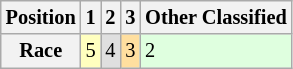<table class="wikitable" style="font-size: 85%; style=">
<tr>
<th>Position</th>
<th>1</th>
<th>2</th>
<th>3</th>
<th>Other Classified</th>
</tr>
<tr>
<th>Race</th>
<td style="background:#ffffbf;">5</td>
<td style="background:#dfdfdf;">4</td>
<td style="background:#ffdf9f;">3</td>
<td style="background:#dfffdf;">2</td>
</tr>
</table>
